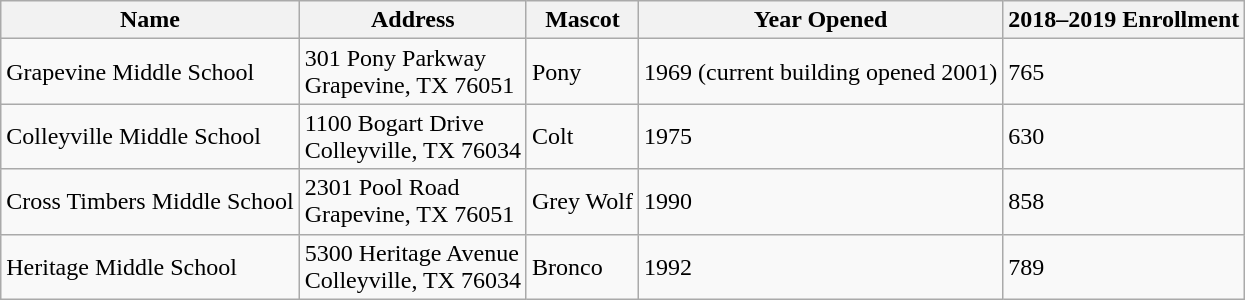<table class="wikitable">
<tr>
<th>Name</th>
<th>Address</th>
<th>Mascot</th>
<th>Year Opened</th>
<th>2018–2019 Enrollment</th>
</tr>
<tr>
<td>Grapevine Middle School</td>
<td>301 Pony Parkway<br>Grapevine, TX 76051</td>
<td>Pony</td>
<td>1969 (current building opened 2001)</td>
<td>765</td>
</tr>
<tr>
<td>Colleyville Middle School</td>
<td>1100 Bogart Drive<br>Colleyville, TX 76034</td>
<td>Colt</td>
<td>1975</td>
<td>630</td>
</tr>
<tr>
<td>Cross Timbers Middle School</td>
<td>2301 Pool Road<br>Grapevine, TX 76051</td>
<td>Grey Wolf</td>
<td>1990</td>
<td>858</td>
</tr>
<tr>
<td>Heritage Middle School</td>
<td>5300 Heritage Avenue<br>Colleyville, TX 76034</td>
<td>Bronco</td>
<td>1992</td>
<td>789</td>
</tr>
</table>
